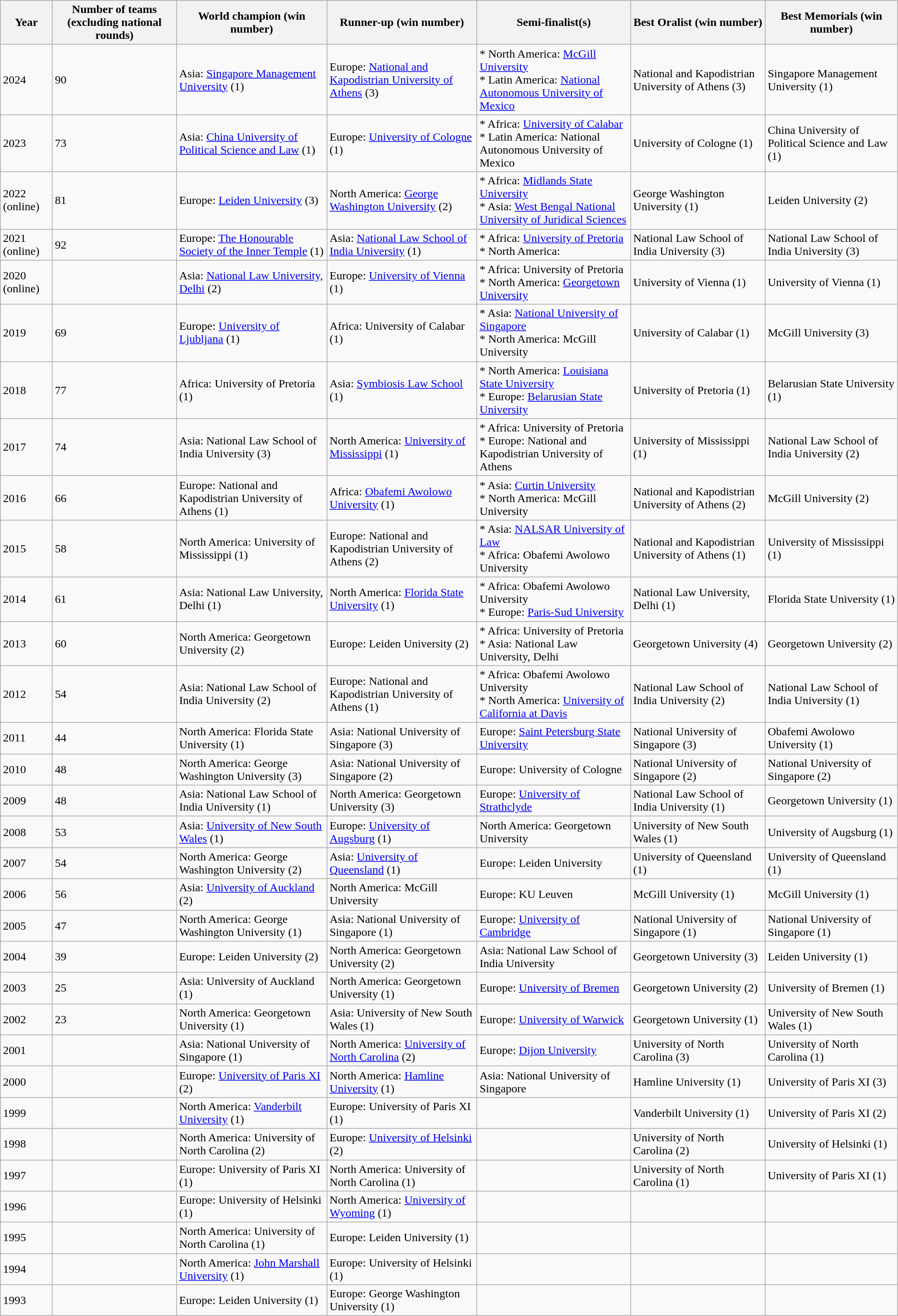<table class="wikitable">
<tr>
<th>Year</th>
<th>Number of teams (excluding national rounds)</th>
<th>World champion (win number)</th>
<th>Runner-up (win number)</th>
<th>Semi-finalist(s)</th>
<th>Best Oralist (win number)</th>
<th>Best Memorials (win number)</th>
</tr>
<tr>
<td>2024</td>
<td>90</td>
<td>Asia: <a href='#'>Singapore Management University</a> (1)</td>
<td>Europe: <a href='#'>National and Kapodistrian University of Athens</a> (3)</td>
<td>* North America: <a href='#'>McGill University</a> <br> * Latin America: <a href='#'>National Autonomous University of Mexico</a></td>
<td>National and Kapodistrian University of Athens (3)</td>
<td>Singapore Management University (1)</td>
</tr>
<tr>
<td>2023</td>
<td>73</td>
<td>Asia: <a href='#'>China University of Political Science and Law</a> (1)</td>
<td>Europe: <a href='#'>University of Cologne</a> (1)</td>
<td>* Africa: <a href='#'>University of Calabar</a> <br> * Latin America: National Autonomous University of Mexico</td>
<td>University of Cologne (1)</td>
<td>China University of Political Science and Law (1)</td>
</tr>
<tr>
<td>2022 (online)</td>
<td>81</td>
<td>Europe: <a href='#'>Leiden University</a> (3)</td>
<td>North America: <a href='#'>George Washington University</a> (2)</td>
<td>* Africa: <a href='#'>Midlands State University</a> <br> * Asia: <a href='#'>West Bengal National University of Juridical Sciences</a></td>
<td>George Washington University (1)</td>
<td>Leiden University (2)</td>
</tr>
<tr>
<td>2021 (online)</td>
<td>92</td>
<td>Europe: <a href='#'>The Honourable Society of the Inner Temple</a> (1)</td>
<td>Asia: <a href='#'>National Law School of India University</a> (1)</td>
<td>* Africa: <a href='#'>University of Pretoria</a> <br> * North America:</td>
<td>National Law School of India University (3)</td>
<td>National Law School of India University (3)</td>
</tr>
<tr>
<td>2020 (online)</td>
<td></td>
<td>Asia: <a href='#'>National Law University, Delhi</a> (2)</td>
<td>Europe: <a href='#'>University of Vienna</a> (1)</td>
<td>* Africa: University of Pretoria <br> * North America: <a href='#'>Georgetown University</a></td>
<td>University of Vienna (1)</td>
<td>University of Vienna (1)</td>
</tr>
<tr>
<td>2019</td>
<td>69</td>
<td>Europe: <a href='#'>University of Ljubljana</a> (1)</td>
<td>Africa: University of Calabar (1)</td>
<td>* Asia: <a href='#'>National University of Singapore</a> <br> * North America: McGill University</td>
<td>University of Calabar (1)</td>
<td>McGill University (3)</td>
</tr>
<tr>
<td>2018</td>
<td>77</td>
<td>Africa: University of Pretoria (1)</td>
<td>Asia: <a href='#'>Symbiosis Law School</a> (1)</td>
<td>* North America: <a href='#'>Louisiana State University</a> <br> * Europe: <a href='#'>Belarusian State University</a></td>
<td>University of Pretoria (1)</td>
<td>Belarusian State University (1)</td>
</tr>
<tr>
<td>2017</td>
<td>74</td>
<td>Asia: National Law School of India University (3)</td>
<td>North America: <a href='#'>University of Mississippi</a> (1)</td>
<td>* Africa: University of Pretoria <br> * Europe: National and Kapodistrian University of Athens</td>
<td>University of Mississippi (1)</td>
<td>National Law School of India University (2)</td>
</tr>
<tr>
<td>2016</td>
<td>66</td>
<td>Europe: National and Kapodistrian University of Athens (1)</td>
<td>Africa: <a href='#'>Obafemi Awolowo University</a> (1)</td>
<td>* Asia: <a href='#'>Curtin University</a> <br> * North America: McGill University</td>
<td>National and Kapodistrian University of Athens (2)</td>
<td>McGill University (2)</td>
</tr>
<tr>
<td>2015</td>
<td>58</td>
<td>North America: University of Mississippi (1)</td>
<td>Europe: National and Kapodistrian University of Athens (2)</td>
<td>* Asia: <a href='#'>NALSAR University of Law</a> <br> * Africa: Obafemi Awolowo University</td>
<td>National and Kapodistrian University of Athens (1)</td>
<td>University of Mississippi (1)</td>
</tr>
<tr>
<td>2014</td>
<td>61</td>
<td>Asia: National Law University, Delhi (1)</td>
<td>North America: <a href='#'>Florida State University</a> (1)</td>
<td>* Africa: Obafemi Awolowo University <br> * Europe: <a href='#'>Paris-Sud University</a></td>
<td>National Law University, Delhi (1)</td>
<td>Florida State University (1)</td>
</tr>
<tr>
<td>2013</td>
<td>60</td>
<td>North America: Georgetown University (2)</td>
<td>Europe: Leiden University (2)</td>
<td>* Africa: University of Pretoria <br> * Asia: National Law University, Delhi</td>
<td>Georgetown University (4)</td>
<td>Georgetown University (2)</td>
</tr>
<tr>
<td>2012</td>
<td>54</td>
<td>Asia: National Law School of India University (2)</td>
<td>Europe: National and Kapodistrian University of Athens (1)</td>
<td>* Africa: Obafemi Awolowo University <br> * North America: <a href='#'>University of California at Davis</a></td>
<td>National Law School of India University (2)</td>
<td>National Law School of India University (1)</td>
</tr>
<tr>
<td>2011</td>
<td>44</td>
<td>North America: Florida State University (1)</td>
<td>Asia: National University of Singapore (3)</td>
<td>Europe: <a href='#'>Saint Petersburg State University</a></td>
<td>National University of Singapore (3)</td>
<td>Obafemi Awolowo University (1)</td>
</tr>
<tr>
<td>2010</td>
<td>48</td>
<td>North America: George Washington University (3)</td>
<td>Asia: National University of Singapore (2)</td>
<td>Europe: University of Cologne</td>
<td>National University of Singapore (2)</td>
<td>National University of Singapore (2)</td>
</tr>
<tr>
<td>2009</td>
<td>48</td>
<td>Asia: National Law School of India University (1)</td>
<td>North America: Georgetown University (3)</td>
<td>Europe: <a href='#'>University of Strathclyde</a></td>
<td>National Law School of India University (1)</td>
<td>Georgetown University (1)</td>
</tr>
<tr>
<td>2008</td>
<td>53</td>
<td>Asia: <a href='#'>University of New South Wales</a> (1)</td>
<td>Europe: <a href='#'>University of Augsburg</a> (1)</td>
<td>North America: Georgetown University</td>
<td>University of New South Wales (1)</td>
<td>University of Augsburg (1)</td>
</tr>
<tr>
<td>2007</td>
<td>54</td>
<td>North America: George Washington University (2)</td>
<td>Asia: <a href='#'>University of Queensland</a> (1)</td>
<td>Europe: Leiden University</td>
<td>University of Queensland (1)</td>
<td>University of Queensland (1)</td>
</tr>
<tr>
<td>2006</td>
<td>56</td>
<td>Asia: <a href='#'>University of Auckland</a> (2)</td>
<td>North America: McGill University</td>
<td>Europe: KU Leuven</td>
<td>McGill University (1)</td>
<td>McGill University (1)</td>
</tr>
<tr>
<td>2005</td>
<td>47</td>
<td>North America: George Washington University (1)</td>
<td>Asia: National University of Singapore (1)</td>
<td>Europe: <a href='#'>University of Cambridge</a></td>
<td>National University of Singapore (1)</td>
<td>National University of Singapore (1)</td>
</tr>
<tr>
<td>2004</td>
<td>39</td>
<td>Europe: Leiden University (2)</td>
<td>North America: Georgetown University (2)</td>
<td>Asia: National Law School of India University</td>
<td>Georgetown University (3)</td>
<td>Leiden University (1)</td>
</tr>
<tr>
<td>2003</td>
<td>25</td>
<td>Asia: University of Auckland (1)</td>
<td>North America: Georgetown University (1)</td>
<td>Europe: <a href='#'>University of Bremen</a></td>
<td>Georgetown University (2)</td>
<td>University of Bremen (1)</td>
</tr>
<tr>
<td>2002</td>
<td>23</td>
<td>North America: Georgetown University (1)</td>
<td>Asia: University of New South Wales (1)</td>
<td>Europe: <a href='#'>University of Warwick</a></td>
<td>Georgetown University (1)</td>
<td>University of New South Wales (1)</td>
</tr>
<tr>
<td>2001</td>
<td></td>
<td>Asia: National University of Singapore (1)</td>
<td>North America: <a href='#'>University of North Carolina</a> (2)</td>
<td>Europe: <a href='#'>Dijon University</a></td>
<td>University of North Carolina (3)</td>
<td>University of North Carolina (1)</td>
</tr>
<tr>
<td>2000</td>
<td></td>
<td>Europe: <a href='#'>University of Paris XI</a> (2)</td>
<td>North America: <a href='#'>Hamline University</a> (1)</td>
<td>Asia: National University of Singapore</td>
<td>Hamline University (1)</td>
<td>University of Paris XI (3)</td>
</tr>
<tr>
<td>1999</td>
<td></td>
<td>North America: <a href='#'>Vanderbilt University</a> (1)</td>
<td>Europe: University of Paris XI (1)</td>
<td></td>
<td>Vanderbilt University (1)</td>
<td>University of Paris XI (2)</td>
</tr>
<tr>
<td>1998</td>
<td></td>
<td>North America: University of North Carolina (2)</td>
<td>Europe: <a href='#'>University of Helsinki</a> (2)</td>
<td></td>
<td>University of North Carolina (2)</td>
<td>University of Helsinki (1)</td>
</tr>
<tr>
<td>1997</td>
<td></td>
<td>Europe: University of Paris XI (1)</td>
<td>North America: University of North Carolina (1)</td>
<td></td>
<td>University of North Carolina (1)</td>
<td>University of Paris XI (1)</td>
</tr>
<tr>
<td>1996</td>
<td></td>
<td>Europe: University of Helsinki (1)</td>
<td>North America: <a href='#'>University of Wyoming</a> (1)</td>
<td></td>
<td></td>
<td></td>
</tr>
<tr>
<td>1995</td>
<td></td>
<td>North America: University of North Carolina (1)</td>
<td>Europe: Leiden University (1)</td>
<td></td>
<td></td>
<td></td>
</tr>
<tr>
<td>1994</td>
<td></td>
<td>North America: <a href='#'>John Marshall University</a> (1)</td>
<td>Europe: University of Helsinki (1)</td>
<td></td>
<td></td>
<td></td>
</tr>
<tr>
<td>1993</td>
<td></td>
<td>Europe: Leiden University (1)</td>
<td>Europe: George Washington University (1)</td>
<td></td>
<td></td>
<td></td>
</tr>
</table>
